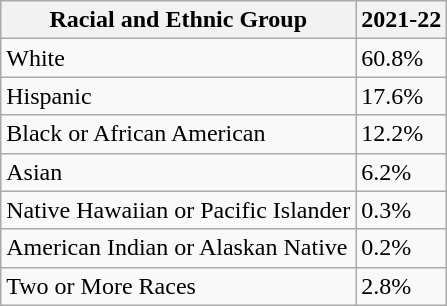<table class="wikitable">
<tr>
<th>Racial and Ethnic Group</th>
<th>2021-22</th>
</tr>
<tr>
<td>White</td>
<td>60.8%</td>
</tr>
<tr>
<td>Hispanic</td>
<td>17.6%</td>
</tr>
<tr>
<td>Black or African American</td>
<td>12.2%</td>
</tr>
<tr>
<td>Asian</td>
<td>6.2%</td>
</tr>
<tr>
<td>Native Hawaiian or Pacific Islander</td>
<td>0.3%</td>
</tr>
<tr>
<td>American Indian or Alaskan Native</td>
<td>0.2%</td>
</tr>
<tr>
<td>Two or More Races</td>
<td>2.8%</td>
</tr>
</table>
